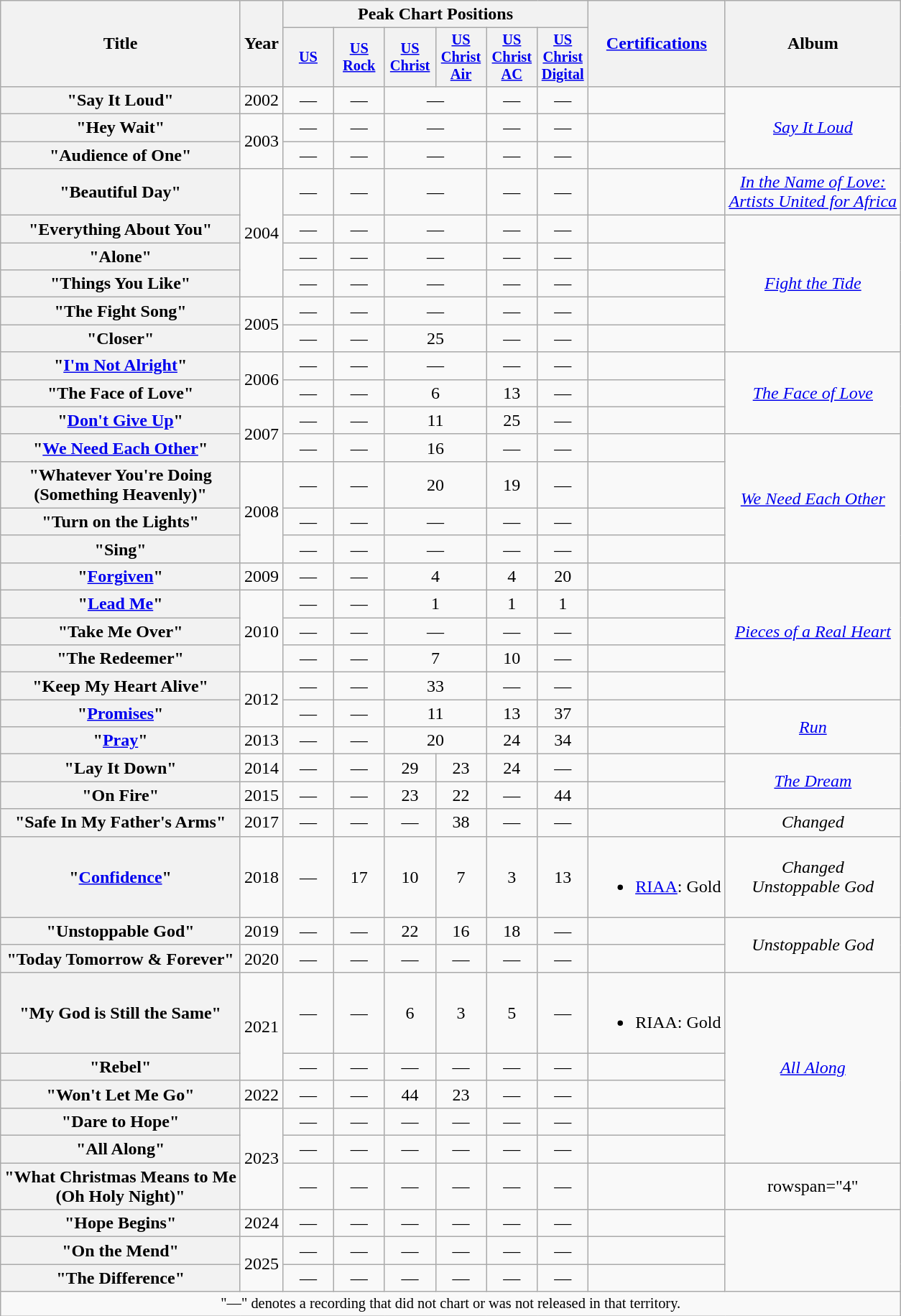<table class="wikitable plainrowheaders" style="text-align:center;">
<tr>
<th rowspan="2">Title</th>
<th rowspan="2">Year</th>
<th colspan="6">Peak Chart Positions</th>
<th rowspan="2"><a href='#'>Certifications</a></th>
<th rowspan="2">Album</th>
</tr>
<tr>
<th scope="col" style="width:3em;font-size:85%;"><a href='#'>US</a><br></th>
<th scope="col" style="width:3em;font-size:85%;"><a href='#'>US<br>Rock</a><br></th>
<th scope="col" style="width:3em;font-size:85%;"><a href='#'>US<br>Christ</a><br></th>
<th scope="col" style="width:3em;font-size:85%;"><a href='#'>US<br>Christ<br>Air</a><br></th>
<th scope="col" style="width:3em;font-size:85%;"><a href='#'>US<br>Christ<br>AC</a><br></th>
<th scope="col" style="width:3em;font-size:85%;"><a href='#'>US<br>Christ<br>Digital</a><br></th>
</tr>
<tr>
<th scope="row">"Say It Loud"</th>
<td>2002</td>
<td>—</td>
<td>—</td>
<td colspan="2">—</td>
<td>—</td>
<td>—</td>
<td></td>
<td rowspan="3"><em><a href='#'>Say It Loud</a></em></td>
</tr>
<tr>
<th scope="row">"Hey Wait"</th>
<td rowspan="2">2003</td>
<td>—</td>
<td>—</td>
<td colspan="2">—</td>
<td>—</td>
<td>—</td>
<td></td>
</tr>
<tr>
<th scope="row">"Audience of One"</th>
<td>—</td>
<td>—</td>
<td colspan="2">—</td>
<td>—</td>
<td>—</td>
<td></td>
</tr>
<tr>
<th scope="row">"Beautiful Day"</th>
<td rowspan="4">2004</td>
<td>—</td>
<td>—</td>
<td colspan="2">—</td>
<td>—</td>
<td>—</td>
<td></td>
<td><em><a href='#'>In the Name of Love:<br>Artists United for Africa</a></em></td>
</tr>
<tr>
<th scope="row">"Everything About You"</th>
<td>—</td>
<td>—</td>
<td colspan="2">—</td>
<td>—</td>
<td>—</td>
<td></td>
<td rowspan="5"><em><a href='#'>Fight the Tide</a></em></td>
</tr>
<tr>
<th scope="row">"Alone"</th>
<td>—</td>
<td>—</td>
<td colspan="2">—</td>
<td>—</td>
<td>—</td>
<td></td>
</tr>
<tr>
<th scope="row">"Things You Like"</th>
<td>—</td>
<td>—</td>
<td colspan="2">—</td>
<td>—</td>
<td>—</td>
<td></td>
</tr>
<tr>
<th scope="row">"The Fight Song"</th>
<td rowspan="2">2005</td>
<td>—</td>
<td>—</td>
<td colspan="2">—</td>
<td>—</td>
<td>—</td>
<td></td>
</tr>
<tr>
<th scope="row">"Closer"</th>
<td>—</td>
<td>—</td>
<td colspan="2">25</td>
<td>—</td>
<td>—</td>
<td></td>
</tr>
<tr>
<th scope="row">"<a href='#'>I'm Not Alright</a>"</th>
<td rowspan="2">2006</td>
<td>—</td>
<td>—</td>
<td colspan="2">—</td>
<td>—</td>
<td>—</td>
<td></td>
<td rowspan="3"><em><a href='#'>The Face of Love</a></em></td>
</tr>
<tr>
<th scope="row">"The Face of Love"</th>
<td>—</td>
<td>—</td>
<td colspan="2">6</td>
<td>13</td>
<td>—</td>
<td></td>
</tr>
<tr>
<th scope="row">"<a href='#'>Don't Give Up</a>"</th>
<td rowspan="2">2007</td>
<td>—</td>
<td>—</td>
<td colspan="2">11</td>
<td>25</td>
<td>—</td>
<td></td>
</tr>
<tr>
<th scope="row">"<a href='#'>We Need Each Other</a>"</th>
<td>—</td>
<td>—</td>
<td colspan="2">16</td>
<td>—</td>
<td>—</td>
<td></td>
<td rowspan="4"><em><a href='#'>We Need Each Other</a></em></td>
</tr>
<tr>
<th scope="row">"Whatever You're Doing<br>(Something Heavenly)"</th>
<td rowspan="3">2008</td>
<td>—</td>
<td>—</td>
<td colspan="2">20</td>
<td>19</td>
<td>—</td>
<td></td>
</tr>
<tr>
<th scope="row">"Turn on the Lights"</th>
<td>—</td>
<td>—</td>
<td colspan="2">—</td>
<td>—</td>
<td>—</td>
<td></td>
</tr>
<tr>
<th scope="row">"Sing"</th>
<td>—</td>
<td>—</td>
<td colspan="2">—</td>
<td>—</td>
<td>—</td>
<td></td>
</tr>
<tr>
<th scope="row">"<a href='#'>Forgiven</a>"</th>
<td>2009</td>
<td>—</td>
<td>—</td>
<td colspan="2">4</td>
<td>4</td>
<td>20</td>
<td></td>
<td rowspan="5"><em><a href='#'>Pieces of a Real Heart</a></em></td>
</tr>
<tr>
<th scope="row">"<a href='#'>Lead Me</a>"</th>
<td rowspan="3">2010</td>
<td>—</td>
<td>—</td>
<td colspan="2">1</td>
<td>1</td>
<td>1</td>
<td></td>
</tr>
<tr>
<th scope="row">"Take Me Over"</th>
<td>—</td>
<td>—</td>
<td colspan="2">—</td>
<td>—</td>
<td>—</td>
<td></td>
</tr>
<tr>
<th scope="row">"The Redeemer"</th>
<td>—</td>
<td>—</td>
<td colspan="2">7</td>
<td>10</td>
<td>—</td>
<td></td>
</tr>
<tr>
<th scope="row">"Keep My Heart Alive"</th>
<td rowspan="2">2012</td>
<td>—</td>
<td>—</td>
<td colspan="2">33</td>
<td>—</td>
<td>—</td>
<td></td>
</tr>
<tr>
<th scope="row">"<a href='#'>Promises</a>"</th>
<td>—</td>
<td>—</td>
<td colspan="2">11</td>
<td>13</td>
<td>37</td>
<td></td>
<td rowspan="2"><a href='#'><em>Run</em></a></td>
</tr>
<tr>
<th scope="row">"<a href='#'>Pray</a>"</th>
<td>2013</td>
<td>—</td>
<td>—</td>
<td colspan="2">20</td>
<td>24</td>
<td>34</td>
<td></td>
</tr>
<tr>
<th scope="row">"Lay It Down"</th>
<td>2014</td>
<td>—</td>
<td>—</td>
<td>29</td>
<td>23</td>
<td>24</td>
<td>—</td>
<td></td>
<td rowspan="2"><em><a href='#'>The Dream</a></em></td>
</tr>
<tr>
<th scope="row">"On Fire"</th>
<td>2015</td>
<td>—</td>
<td>—</td>
<td>23</td>
<td>22</td>
<td>—</td>
<td>44</td>
<td></td>
</tr>
<tr>
<th scope="row">"Safe In My Father's Arms"</th>
<td>2017</td>
<td>—</td>
<td>—</td>
<td>—</td>
<td>38</td>
<td>—</td>
<td>—</td>
<td></td>
<td><em>Changed</em></td>
</tr>
<tr>
<th scope="row">"<a href='#'>Confidence</a>"</th>
<td>2018</td>
<td>—</td>
<td>17</td>
<td>10</td>
<td>7</td>
<td>3</td>
<td>13</td>
<td><br><ul><li><a href='#'>RIAA</a>: Gold</li></ul></td>
<td><em>Changed</em><br><em>Unstoppable God</em></td>
</tr>
<tr>
<th scope="row">"Unstoppable God"</th>
<td>2019</td>
<td>—</td>
<td>—</td>
<td>22</td>
<td>16</td>
<td>18</td>
<td>—</td>
<td></td>
<td rowspan="2"><em>Unstoppable God</em></td>
</tr>
<tr>
<th scope="row">"Today Tomorrow & Forever"</th>
<td>2020</td>
<td>—</td>
<td>—</td>
<td>—</td>
<td>—</td>
<td>—</td>
<td>—</td>
<td></td>
</tr>
<tr>
<th scope="row">"My God is Still the Same"</th>
<td rowspan="2">2021</td>
<td>—</td>
<td>—</td>
<td>6</td>
<td>3</td>
<td>5</td>
<td>—</td>
<td><br><ul><li>RIAA: Gold</li></ul></td>
<td rowspan="5"><em><a href='#'>All Along</a></em></td>
</tr>
<tr>
<th scope="row">"Rebel"</th>
<td>—</td>
<td>—</td>
<td>—</td>
<td>—</td>
<td>—</td>
<td>—</td>
<td></td>
</tr>
<tr>
<th scope="row">"Won't Let Me Go"</th>
<td>2022</td>
<td>—</td>
<td>—</td>
<td>44</td>
<td>23</td>
<td>—</td>
<td>—</td>
<td></td>
</tr>
<tr>
<th scope="row">"Dare to Hope"</th>
<td rowspan="3">2023</td>
<td>—</td>
<td>—</td>
<td>—</td>
<td>—</td>
<td>—</td>
<td>—</td>
<td></td>
</tr>
<tr>
<th scope="row">"All Along"</th>
<td>—</td>
<td>—</td>
<td>—</td>
<td>—</td>
<td>—</td>
<td>—</td>
<td></td>
</tr>
<tr>
<th scope="row">"What Christmas Means to Me<br>(Oh Holy Night)"</th>
<td>—</td>
<td>—</td>
<td>—</td>
<td>—</td>
<td>—</td>
<td>—</td>
<td></td>
<td>rowspan="4" </td>
</tr>
<tr>
<th scope="row">"Hope Begins"</th>
<td>2024</td>
<td>—</td>
<td>—</td>
<td>—</td>
<td>—</td>
<td>—</td>
<td>—</td>
<td></td>
</tr>
<tr>
<th scope="row">"On the Mend"</th>
<td rowspan="2">2025</td>
<td>—</td>
<td>—</td>
<td>—</td>
<td>—</td>
<td>—</td>
<td>—</td>
<td></td>
</tr>
<tr>
<th scope="row">"The Difference"</th>
<td>—</td>
<td>—</td>
<td>—</td>
<td>—</td>
<td>—</td>
<td>—</td>
<td></td>
</tr>
<tr>
<td colspan="14" style="font-size:85%">"—" denotes a recording that did not chart or was not released in that territory.</td>
</tr>
</table>
